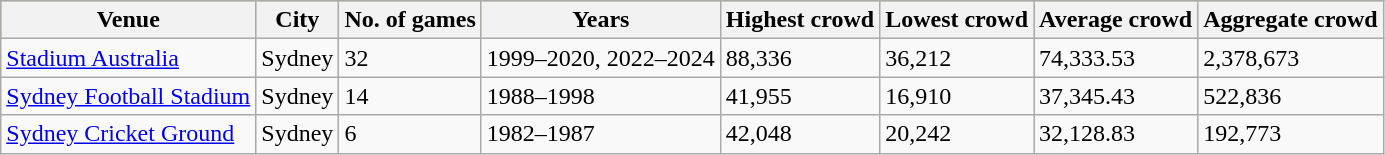<table class="wikitable">
<tr style="background:#bdb76b;">
<th>Venue</th>
<th>City</th>
<th>No. of games</th>
<th>Years</th>
<th>Highest crowd</th>
<th>Lowest crowd</th>
<th>Average crowd</th>
<th>Aggregate crowd</th>
</tr>
<tr>
<td><a href='#'>Stadium Australia</a></td>
<td>Sydney</td>
<td>32</td>
<td>1999–2020, 2022–2024</td>
<td>88,336</td>
<td>36,212</td>
<td>74,333.53</td>
<td>2,378,673</td>
</tr>
<tr>
<td><a href='#'>Sydney Football Stadium</a></td>
<td>Sydney</td>
<td>14</td>
<td>1988–1998</td>
<td>41,955</td>
<td>16,910</td>
<td>37,345.43</td>
<td>522,836</td>
</tr>
<tr>
<td><a href='#'>Sydney Cricket Ground</a></td>
<td>Sydney</td>
<td>6</td>
<td>1982–1987</td>
<td>42,048</td>
<td>20,242</td>
<td>32,128.83</td>
<td>192,773</td>
</tr>
</table>
